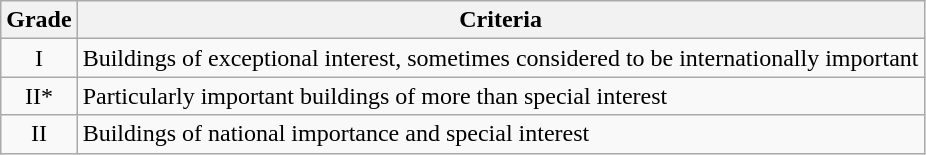<table class="wikitable">
<tr>
<th>Grade</th>
<th>Criteria</th>
</tr>
<tr>
<td align="center" >I</td>
<td>Buildings of exceptional interest, sometimes considered to be internationally important</td>
</tr>
<tr>
<td align="center" >II*</td>
<td>Particularly important buildings of more than special interest</td>
</tr>
<tr>
<td align="center" >II</td>
<td>Buildings of national importance and special interest</td>
</tr>
</table>
